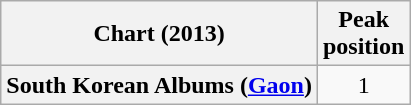<table class="wikitable plainrowheaders" style="text-align:center">
<tr>
<th scope="col">Chart (2013)</th>
<th scope="col">Peak<br>position</th>
</tr>
<tr>
<th scope="row">South Korean Albums (<a href='#'>Gaon</a>)</th>
<td align="center">1</td>
</tr>
</table>
